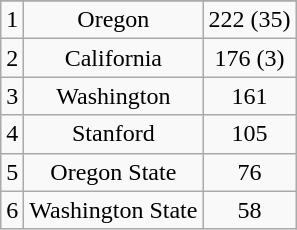<table class="wikitable" style="display: inline-table;">
<tr align="center">
</tr>
<tr align="center">
<td>1</td>
<td>Oregon</td>
<td>222 (35)</td>
</tr>
<tr align="center">
<td>2</td>
<td>California</td>
<td>176 (3)</td>
</tr>
<tr align="center">
<td>3</td>
<td>Washington</td>
<td>161</td>
</tr>
<tr align="center">
<td>4</td>
<td>Stanford</td>
<td>105</td>
</tr>
<tr align="center">
<td>5</td>
<td>Oregon State</td>
<td>76</td>
</tr>
<tr align="center">
<td>6</td>
<td>Washington State</td>
<td>58</td>
</tr>
</table>
